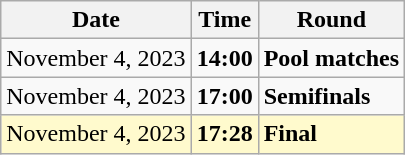<table class="wikitable">
<tr>
<th>Date</th>
<th>Time</th>
<th>Round</th>
</tr>
<tr>
<td>November 4, 2023</td>
<td><strong>14:00</strong></td>
<td><strong>Pool matches</strong></td>
</tr>
<tr>
<td>November 4, 2023</td>
<td><strong>17:00</strong></td>
<td><strong>Semifinals</strong></td>
</tr>
<tr style=background:lemonchiffon>
<td>November 4, 2023</td>
<td><strong>17:28</strong></td>
<td><strong>Final</strong></td>
</tr>
</table>
